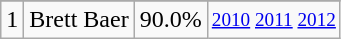<table class="wikitable">
<tr>
</tr>
<tr>
<td>1</td>
<td>Brett Baer</td>
<td><abbr>90.0%</abbr></td>
<td style="font-size:80%;"><a href='#'>2010</a> <a href='#'>2011</a> <a href='#'>2012</a></td>
</tr>
</table>
